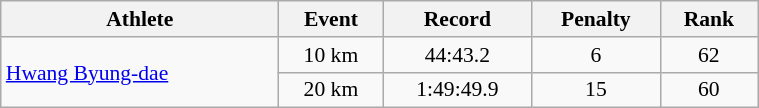<table class=wikitable style="font-size:90%; text-align:center; width:40%">
<tr>
<th>Athlete</th>
<th>Event</th>
<th>Record</th>
<th>Penalty</th>
<th>Rank</th>
</tr>
<tr>
<td rowspan=2 align=left><a href='#'>Hwang Byung-dae</a></td>
<td>10 km</td>
<td>44:43.2</td>
<td>6</td>
<td>62</td>
</tr>
<tr>
<td>20 km</td>
<td>1:49:49.9</td>
<td>15</td>
<td>60</td>
</tr>
</table>
